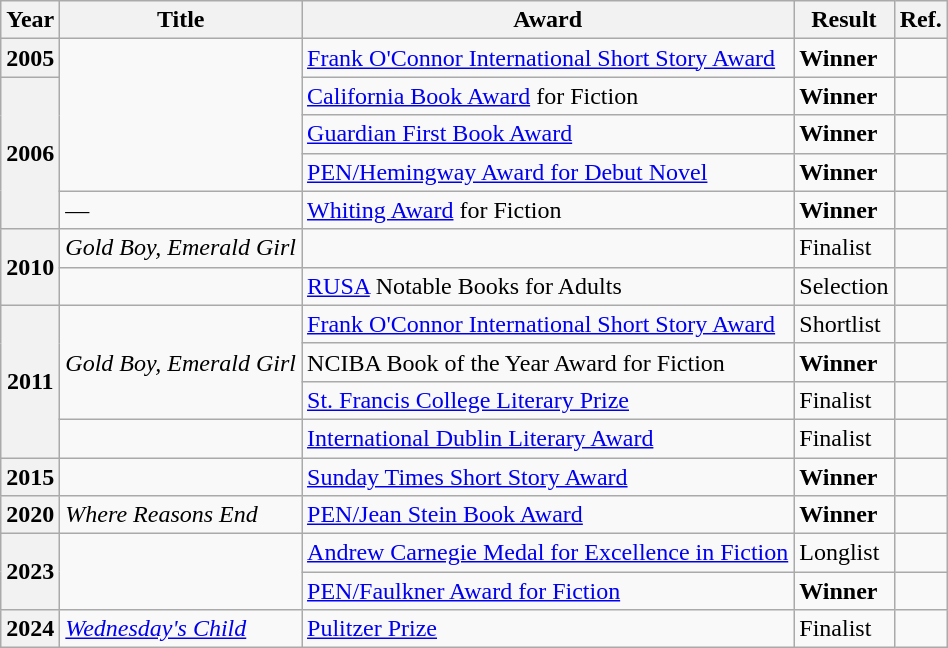<table class="wikitable sortable mw-collapsible">
<tr>
<th>Year</th>
<th>Title</th>
<th>Award</th>
<th>Result</th>
<th>Ref.</th>
</tr>
<tr>
<th>2005</th>
<td rowspan="4"><em></em></td>
<td><a href='#'>Frank O'Connor International Short Story Award</a></td>
<td><strong>Winner</strong></td>
<td></td>
</tr>
<tr>
<th rowspan="4">2006</th>
<td><a href='#'>California Book Award</a> for Fiction</td>
<td><strong>Winner</strong></td>
<td></td>
</tr>
<tr>
<td><a href='#'>Guardian First Book Award</a></td>
<td><strong>Winner</strong></td>
<td></td>
</tr>
<tr>
<td><a href='#'>PEN/Hemingway Award for Debut Novel</a></td>
<td><strong>Winner</strong></td>
<td></td>
</tr>
<tr>
<td>—</td>
<td><a href='#'>Whiting Award</a> for Fiction</td>
<td><strong>Winner</strong></td>
<td></td>
</tr>
<tr>
<th rowspan="2">2010</th>
<td><em>Gold Boy, Emerald Girl</em></td>
<td></td>
<td>Finalist</td>
<td></td>
</tr>
<tr>
<td><em></em></td>
<td><a href='#'>RUSA</a> Notable Books for Adults</td>
<td>Selection</td>
<td></td>
</tr>
<tr>
<th rowspan="4">2011</th>
<td rowspan="3"><em>Gold Boy, Emerald Girl</em></td>
<td><a href='#'>Frank O'Connor International Short Story Award</a></td>
<td>Shortlist</td>
<td></td>
</tr>
<tr>
<td>NCIBA Book of the Year Award for Fiction</td>
<td><strong>Winner</strong></td>
<td></td>
</tr>
<tr>
<td><a href='#'>St. Francis College Literary Prize</a></td>
<td>Finalist</td>
<td></td>
</tr>
<tr>
<td><em></em></td>
<td><a href='#'>International Dublin Literary Award</a></td>
<td>Finalist</td>
<td></td>
</tr>
<tr>
<th>2015</th>
<td></td>
<td><a href='#'>Sunday Times Short Story Award</a></td>
<td><strong>Winner</strong></td>
<td></td>
</tr>
<tr>
<th>2020</th>
<td><em>Where Reasons End</em></td>
<td><a href='#'>PEN/Jean Stein Book Award</a></td>
<td><strong>Winner</strong></td>
<td></td>
</tr>
<tr>
<th rowspan="2">2023</th>
<td rowspan="2"><em></em></td>
<td><a href='#'>Andrew Carnegie Medal for Excellence in Fiction</a></td>
<td>Longlist</td>
<td></td>
</tr>
<tr>
<td><a href='#'>PEN/Faulkner Award for Fiction</a></td>
<td><strong>Winner</strong></td>
<td></td>
</tr>
<tr>
<th>2024</th>
<td><a href='#'><em>Wednesday's Child</em></a></td>
<td><a href='#'>Pulitzer Prize</a></td>
<td>Finalist</td>
<td></td>
</tr>
</table>
